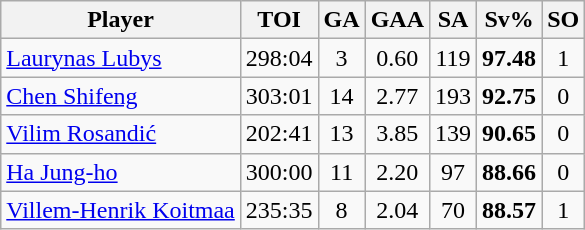<table class="wikitable sortable" style="text-align:center;">
<tr>
<th>Player</th>
<th>TOI</th>
<th>GA</th>
<th>GAA</th>
<th>SA</th>
<th>Sv%</th>
<th>SO</th>
</tr>
<tr>
<td style="text-align:left;"> <a href='#'>Laurynas Lubys</a></td>
<td>298:04</td>
<td>3</td>
<td>0.60</td>
<td>119</td>
<td><strong>97.48</strong></td>
<td>1</td>
</tr>
<tr>
<td style="text-align:left;"> <a href='#'>Chen Shifeng</a></td>
<td>303:01</td>
<td>14</td>
<td>2.77</td>
<td>193</td>
<td><strong>92.75</strong></td>
<td>0</td>
</tr>
<tr>
<td style="text-align:left;"> <a href='#'>Vilim Rosandić</a></td>
<td>202:41</td>
<td>13</td>
<td>3.85</td>
<td>139</td>
<td><strong>90.65</strong></td>
<td>0</td>
</tr>
<tr>
<td style="text-align:left;"> <a href='#'>Ha Jung-ho</a></td>
<td>300:00</td>
<td>11</td>
<td>2.20</td>
<td>97</td>
<td><strong>88.66</strong></td>
<td>0</td>
</tr>
<tr>
<td style="text-align:left;"> <a href='#'>Villem-Henrik Koitmaa</a></td>
<td>235:35</td>
<td>8</td>
<td>2.04</td>
<td>70</td>
<td><strong>88.57</strong></td>
<td>1</td>
</tr>
</table>
